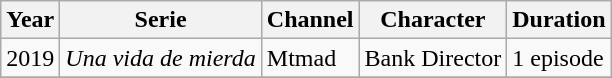<table class="wikitable">
<tr>
<th>Year</th>
<th>Serie</th>
<th>Channel</th>
<th>Character</th>
<th>Duration</th>
</tr>
<tr>
<td>2019</td>
<td><em>Una vida de mierda</em></td>
<td>Mtmad</td>
<td>Bank Director</td>
<td>1 episode</td>
</tr>
<tr>
</tr>
</table>
